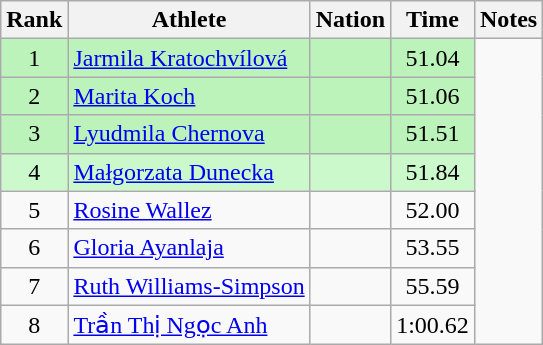<table class="wikitable sortable" style="text-align:center">
<tr>
<th>Rank</th>
<th>Athlete</th>
<th>Nation</th>
<th>Time</th>
<th>Notes</th>
</tr>
<tr style="background:#bbf3bb;">
<td>1</td>
<td align=left><a href='#'>Jarmila Kratochvílová</a></td>
<td align=left></td>
<td>51.04</td>
</tr>
<tr style="background:#bbf3bb;">
<td>2</td>
<td align=left><a href='#'>Marita Koch</a></td>
<td align=left></td>
<td>51.06</td>
</tr>
<tr style="background:#bbf3bb;">
<td>3</td>
<td align=left><a href='#'>Lyudmila Chernova</a></td>
<td align=left></td>
<td>51.51</td>
</tr>
<tr style="background:#ccf9cc;">
<td>4</td>
<td align=left><a href='#'>Małgorzata Dunecka</a></td>
<td align=left></td>
<td>51.84</td>
</tr>
<tr>
<td>5</td>
<td align=left><a href='#'>Rosine Wallez</a></td>
<td align=left></td>
<td>52.00</td>
</tr>
<tr>
<td>6</td>
<td align=left><a href='#'>Gloria Ayanlaja</a></td>
<td align=left></td>
<td>53.55</td>
</tr>
<tr>
<td>7</td>
<td align=left><a href='#'>Ruth Williams-Simpson</a></td>
<td align=left></td>
<td>55.59</td>
</tr>
<tr>
<td>8</td>
<td align=left><a href='#'>Trần Thị Ngọc Anh</a></td>
<td align=left></td>
<td>1:00.62</td>
</tr>
</table>
